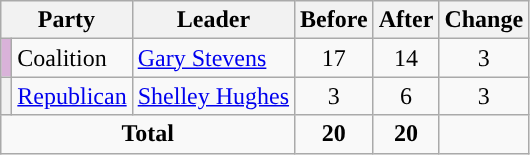<table class="wikitable" style="text-align:center;">
<tr>
<th colspan="2">Party</th>
<th>Leader</th>
<th>Before</th>
<th>After</th>
<th>Change</th>
</tr>
<tr>
<th style="background-color:#d9b2d9;"></th>
<td style="text-align:left;">Coalition</td>
<td style="text-align:left;"><a href='#'>Gary Stevens</a></td>
<td>17</td>
<td>14</td>
<td> 3</td>
</tr>
<tr>
<th style="background-color:"></th>
<td style="text-align:left;"><a href='#'>Republican</a></td>
<td style="text-align:left;"><a href='#'>Shelley Hughes</a></td>
<td>3</td>
<td>6</td>
<td>3</td>
</tr>
<tr>
<td colspan="3"><strong>Total</strong></td>
<td><strong>20</strong></td>
<td><strong>20</strong></td>
<td></td>
</tr>
</table>
